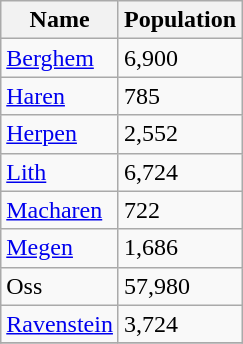<table class="wikitable">
<tr>
<th>Name</th>
<th>Population</th>
</tr>
<tr>
<td><a href='#'>Berghem</a></td>
<td>6,900</td>
</tr>
<tr>
<td><a href='#'>Haren</a></td>
<td>785</td>
</tr>
<tr>
<td><a href='#'>Herpen</a></td>
<td>2,552</td>
</tr>
<tr>
<td><a href='#'>Lith</a></td>
<td>6,724</td>
</tr>
<tr>
<td><a href='#'>Macharen</a></td>
<td>722</td>
</tr>
<tr>
<td><a href='#'>Megen</a></td>
<td>1,686</td>
</tr>
<tr>
<td>Oss</td>
<td>57,980</td>
</tr>
<tr>
<td><a href='#'>Ravenstein</a></td>
<td>3,724</td>
</tr>
<tr>
</tr>
</table>
